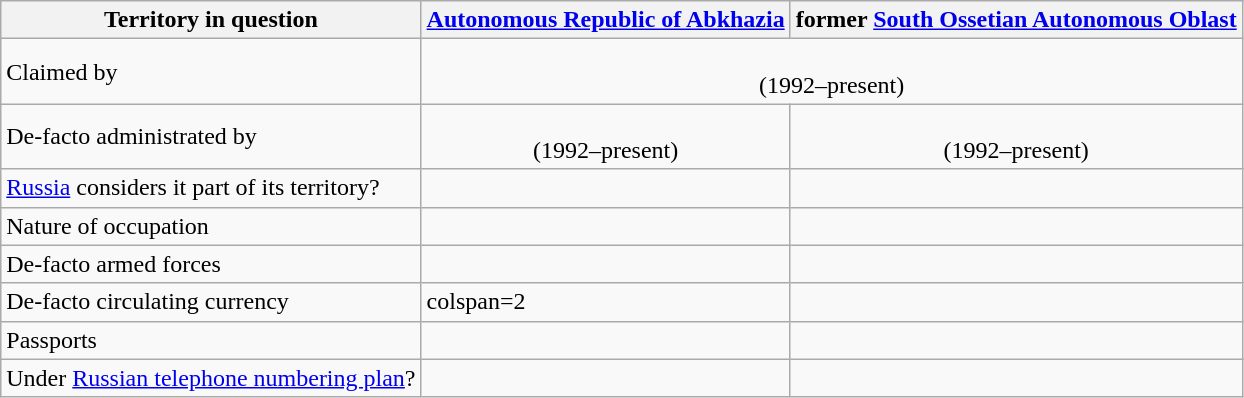<table class="wikitable" style="font-size: 100%">
<tr>
<th>Territory in question</th>
<th><a href='#'>Autonomous Republic of Abkhazia</a></th>
<th>former <a href='#'>South Ossetian Autonomous Oblast</a></th>
</tr>
<tr>
<td>Claimed by</td>
<td align="center" colspan=2><br>(1992–present)</td>
</tr>
<tr>
<td>De-facto administrated by</td>
<td align="center"><br>(1992–present)</td>
<td align="center"><br>(1992–present)</td>
</tr>
<tr>
<td><a href='#'>Russia</a> considers it part of its territory?</td>
<td></td>
<td></td>
</tr>
<tr>
<td>Nature of occupation</td>
<td></td>
<td></td>
</tr>
<tr>
<td>De-facto armed forces</td>
<td></td>
<td></td>
</tr>
<tr>
<td>De-facto circulating currency</td>
<td>colspan=2 </td>
</tr>
<tr>
<td>Passports</td>
<td></td>
<td></td>
</tr>
<tr>
<td>Under <a href='#'>Russian telephone numbering plan</a>?</td>
<td></td>
<td></td>
</tr>
</table>
